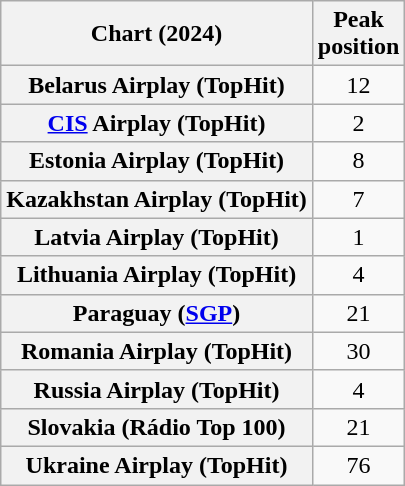<table class="wikitable plainrowheaders sortable" style="text-align:center">
<tr>
<th scope="col">Chart (2024)</th>
<th scope="col">Peak<br>position</th>
</tr>
<tr>
<th scope="row">Belarus Airplay (TopHit)</th>
<td>12</td>
</tr>
<tr>
<th scope="row"><a href='#'>CIS</a> Airplay (TopHit)</th>
<td>2</td>
</tr>
<tr>
<th scope="row">Estonia Airplay (TopHit)</th>
<td>8</td>
</tr>
<tr>
<th scope="row">Kazakhstan Airplay (TopHit)</th>
<td>7</td>
</tr>
<tr>
<th scope="row">Latvia Airplay (TopHit)</th>
<td>1</td>
</tr>
<tr>
<th scope="row">Lithuania Airplay (TopHit)</th>
<td>4</td>
</tr>
<tr>
<th scope="row">Paraguay (<a href='#'>SGP</a>)</th>
<td>21</td>
</tr>
<tr>
<th scope="row">Romania Airplay (TopHit)</th>
<td>30</td>
</tr>
<tr>
<th scope="row">Russia Airplay (TopHit)</th>
<td>4</td>
</tr>
<tr>
<th scope="row">Slovakia (Rádio Top 100)</th>
<td>21</td>
</tr>
<tr>
<th scope="row">Ukraine Airplay (TopHit)</th>
<td>76</td>
</tr>
</table>
